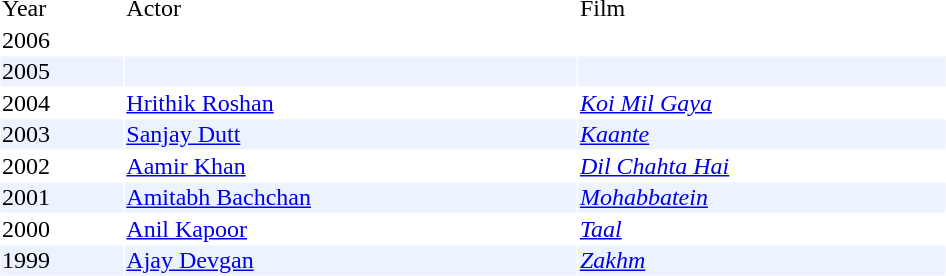<table width="50%" border="0" cellpadding="1" cellspacing="1">
<tr>
<td>Year</td>
<td>Actor</td>
<td>Film</td>
</tr>
<tr>
<td>2006</td>
<td></td>
<td></td>
</tr>
<tr bgcolor="#edf3fe">
<td>2005</td>
<td></td>
<td></td>
</tr>
<tr>
<td>2004</td>
<td><a href='#'>Hrithik Roshan</a></td>
<td><em><a href='#'>Koi Mil Gaya</a></em></td>
</tr>
<tr bgcolor="#edf3fe">
<td>2003</td>
<td><a href='#'>Sanjay Dutt</a></td>
<td><em><a href='#'>Kaante</a></em></td>
</tr>
<tr>
<td>2002</td>
<td><a href='#'>Aamir Khan</a></td>
<td><em><a href='#'>Dil Chahta Hai</a></em></td>
</tr>
<tr bgcolor="#edf3fe">
<td>2001</td>
<td><a href='#'>Amitabh Bachchan</a></td>
<td><em><a href='#'>Mohabbatein</a></em></td>
</tr>
<tr>
<td>2000</td>
<td><a href='#'>Anil Kapoor</a></td>
<td><em><a href='#'>Taal</a></em></td>
</tr>
<tr bgcolor="#edf3fe">
<td>1999</td>
<td><a href='#'>Ajay Devgan</a></td>
<td><em><a href='#'>Zakhm</a></em></td>
</tr>
</table>
